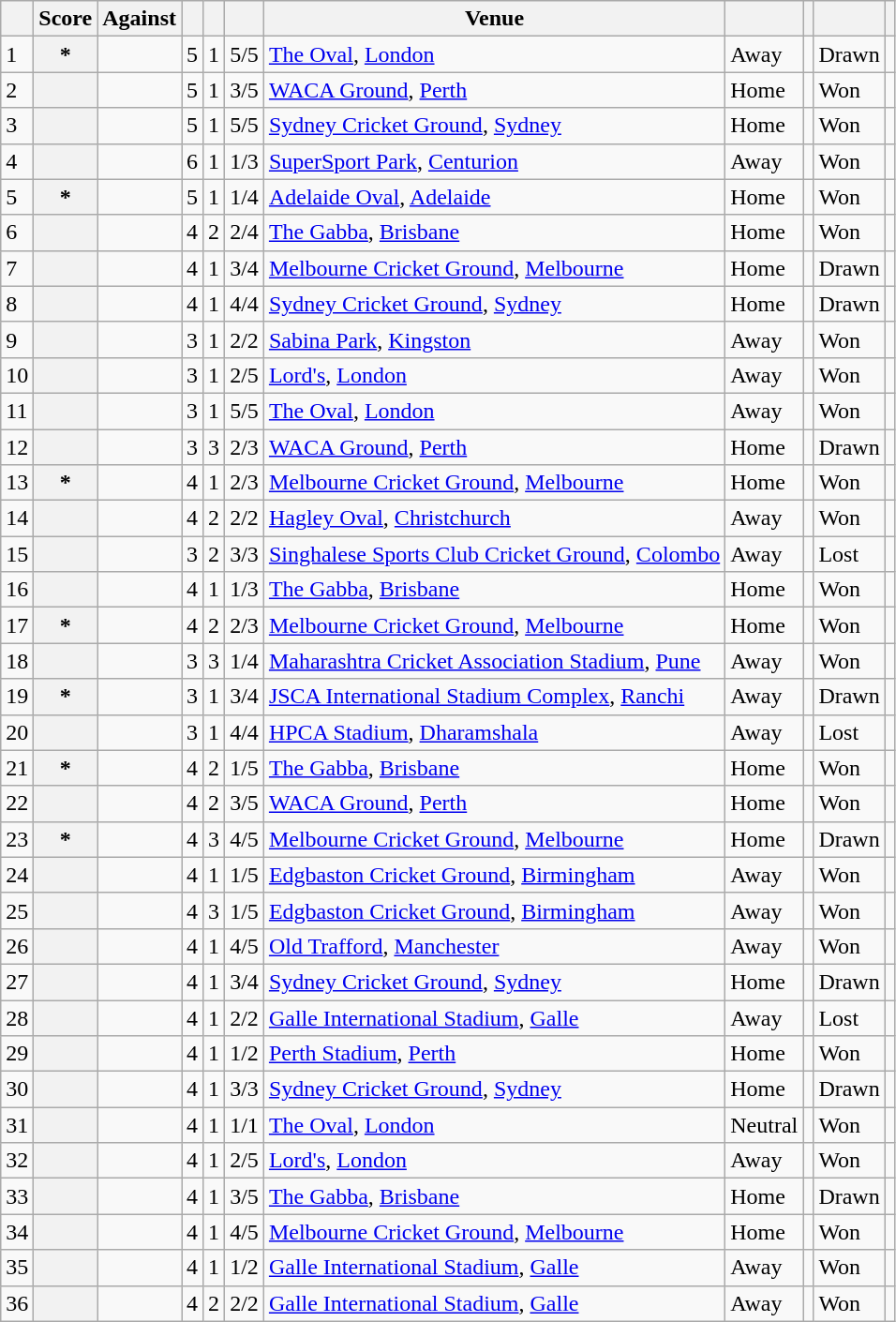<table class="wikitable sortable plainrowheaders">
<tr>
<th scope=col></th>
<th scope=col>Score</th>
<th scope=col>Against</th>
<th scope=col><a href='#'></a></th>
<th scope=col><a href='#'></a></th>
<th scope=col></th>
<th scope=col>Venue</th>
<th scope=col></th>
<th scope=col></th>
<th scope=col></th>
<th scope=col class=unsortable></th>
</tr>
<tr>
<td>1</td>
<th scope=row>*</th>
<td></td>
<td>5</td>
<td>1</td>
<td>5/5</td>
<td><a href='#'>The Oval</a>, <a href='#'>London</a></td>
<td>Away</td>
<td></td>
<td>Drawn</td>
<td></td>
</tr>
<tr>
<td>2</td>
<th scope=row> </th>
<td></td>
<td>5</td>
<td>1</td>
<td>3/5</td>
<td><a href='#'>WACA Ground</a>, <a href='#'>Perth</a></td>
<td>Home</td>
<td></td>
<td>Won</td>
<td></td>
</tr>
<tr>
<td>3</td>
<th scope=row></th>
<td></td>
<td>5</td>
<td>1</td>
<td>5/5</td>
<td><a href='#'>Sydney Cricket Ground</a>, <a href='#'>Sydney</a></td>
<td>Home</td>
<td></td>
<td>Won</td>
<td></td>
</tr>
<tr>
<td>4</td>
<th scope=row></th>
<td></td>
<td>6</td>
<td>1</td>
<td>1/3</td>
<td><a href='#'>SuperSport Park</a>, <a href='#'>Centurion</a></td>
<td>Away</td>
<td></td>
<td>Won</td>
<td></td>
</tr>
<tr>
<td>5</td>
<th scope=row>*</th>
<td></td>
<td>5</td>
<td>1</td>
<td>1/4</td>
<td><a href='#'>Adelaide Oval</a>, <a href='#'>Adelaide</a></td>
<td>Home</td>
<td></td>
<td>Won</td>
<td></td>
</tr>
<tr>
<td>6</td>
<th scope=row>  </th>
<td></td>
<td>4</td>
<td>2</td>
<td>2/4</td>
<td><a href='#'>The Gabba</a>, <a href='#'>Brisbane</a></td>
<td>Home</td>
<td></td>
<td>Won</td>
<td></td>
</tr>
<tr>
<td>7</td>
<th scope=row> </th>
<td></td>
<td>4</td>
<td>1</td>
<td>3/4</td>
<td><a href='#'>Melbourne Cricket Ground</a>, <a href='#'>Melbourne</a></td>
<td>Home</td>
<td></td>
<td>Drawn</td>
<td></td>
</tr>
<tr>
<td>8</td>
<th scope=row>  </th>
<td></td>
<td>4</td>
<td>1</td>
<td>4/4</td>
<td><a href='#'>Sydney Cricket Ground</a>, <a href='#'>Sydney</a></td>
<td>Home</td>
<td></td>
<td>Drawn</td>
<td></td>
</tr>
<tr>
<td>9</td>
<th scope=row> </th>
<td></td>
<td>3</td>
<td>1</td>
<td>2/2</td>
<td><a href='#'>Sabina Park</a>, <a href='#'>Kingston</a></td>
<td>Away</td>
<td></td>
<td>Won</td>
<td></td>
</tr>
<tr>
<td>10</td>
<th scope=row> </th>
<td></td>
<td>3</td>
<td>1</td>
<td>2/5</td>
<td><a href='#'>Lord's</a>, <a href='#'>London</a></td>
<td>Away</td>
<td></td>
<td>Won</td>
<td></td>
</tr>
<tr>
<td>11</td>
<th scope=row> </th>
<td></td>
<td>3</td>
<td>1</td>
<td>5/5</td>
<td><a href='#'>The Oval</a>, <a href='#'>London</a></td>
<td>Away</td>
<td></td>
<td>Won</td>
<td></td>
</tr>
<tr>
<td>12</td>
<th scope=row> </th>
<td></td>
<td>3</td>
<td>3</td>
<td>2/3</td>
<td><a href='#'>WACA Ground</a>, <a href='#'>Perth</a></td>
<td>Home</td>
<td></td>
<td>Drawn</td>
<td></td>
</tr>
<tr>
<td>13</td>
<th scope=row>* </th>
<td></td>
<td>4</td>
<td>1</td>
<td>2/3</td>
<td><a href='#'>Melbourne Cricket Ground</a>, <a href='#'>Melbourne</a></td>
<td>Home</td>
<td></td>
<td>Won</td>
<td></td>
</tr>
<tr>
<td>14</td>
<th scope=row> </th>
<td></td>
<td>4</td>
<td>2</td>
<td>2/2</td>
<td><a href='#'>Hagley Oval</a>, <a href='#'>Christchurch</a></td>
<td>Away</td>
<td></td>
<td>Won</td>
<td></td>
</tr>
<tr>
<td>15</td>
<th scope=row> </th>
<td></td>
<td>3</td>
<td>2</td>
<td>3/3</td>
<td><a href='#'>Singhalese Sports Club Cricket Ground</a>, <a href='#'>Colombo</a></td>
<td>Away</td>
<td></td>
<td>Lost</td>
<td></td>
</tr>
<tr>
<td>16</td>
<th scope=row> </th>
<td></td>
<td>4</td>
<td>1</td>
<td>1/3</td>
<td><a href='#'>The Gabba</a>, <a href='#'>Brisbane</a></td>
<td>Home</td>
<td></td>
<td>Won</td>
<td></td>
</tr>
<tr>
<td>17</td>
<th scope=row>*  </th>
<td></td>
<td>4</td>
<td>2</td>
<td>2/3</td>
<td><a href='#'>Melbourne Cricket Ground</a>, <a href='#'>Melbourne</a></td>
<td>Home</td>
<td></td>
<td>Won</td>
<td></td>
</tr>
<tr>
<td>18</td>
<th scope=row> </th>
<td></td>
<td>3</td>
<td>3</td>
<td>1/4</td>
<td><a href='#'>Maharashtra Cricket Association Stadium</a>, <a href='#'>Pune</a></td>
<td>Away</td>
<td></td>
<td>Won</td>
<td></td>
</tr>
<tr>
<td>19</td>
<th scope=row>* </th>
<td></td>
<td>3</td>
<td>1</td>
<td>3/4</td>
<td><a href='#'>JSCA International Stadium Complex</a>, <a href='#'>Ranchi</a></td>
<td>Away</td>
<td></td>
<td>Drawn</td>
<td></td>
</tr>
<tr>
<td>20</td>
<th scope=row> </th>
<td></td>
<td>3</td>
<td>1</td>
<td>4/4</td>
<td><a href='#'>HPCA Stadium</a>, <a href='#'>Dharamshala</a></td>
<td>Away</td>
<td></td>
<td>Lost</td>
<td></td>
</tr>
<tr>
<td>21</td>
<th scope=row>*  </th>
<td></td>
<td>4</td>
<td>2</td>
<td>1/5</td>
<td><a href='#'>The Gabba</a>, <a href='#'>Brisbane</a></td>
<td>Home</td>
<td></td>
<td>Won</td>
<td></td>
</tr>
<tr>
<td>22</td>
<th scope=row>  </th>
<td></td>
<td>4</td>
<td>2</td>
<td>3/5</td>
<td><a href='#'>WACA Ground</a>, <a href='#'>Perth</a></td>
<td>Home</td>
<td></td>
<td>Won</td>
<td></td>
</tr>
<tr>
<td>23</td>
<th scope=row>* </th>
<td></td>
<td>4</td>
<td>3</td>
<td>4/5</td>
<td><a href='#'>Melbourne Cricket Ground</a>, <a href='#'>Melbourne</a></td>
<td>Home</td>
<td></td>
<td>Drawn</td>
<td></td>
</tr>
<tr>
<td>24</td>
<th scope=row> </th>
<td></td>
<td>4</td>
<td>1</td>
<td>1/5</td>
<td><a href='#'>Edgbaston Cricket Ground</a>, <a href='#'>Birmingham</a></td>
<td>Away</td>
<td></td>
<td>Won</td>
<td></td>
</tr>
<tr>
<td>25</td>
<th scope=row> </th>
<td></td>
<td>4</td>
<td>3</td>
<td>1/5</td>
<td><a href='#'>Edgbaston Cricket Ground</a>, <a href='#'>Birmingham</a></td>
<td>Away</td>
<td></td>
<td>Won</td>
<td></td>
</tr>
<tr>
<td>26</td>
<th scope=row> </th>
<td></td>
<td>4</td>
<td>1</td>
<td>4/5</td>
<td><a href='#'>Old Trafford</a>, <a href='#'>Manchester</a></td>
<td>Away</td>
<td></td>
<td>Won</td>
<td></td>
</tr>
<tr>
<td>27</td>
<th scope=row> </th>
<td></td>
<td>4</td>
<td>1</td>
<td>3/4</td>
<td><a href='#'>Sydney Cricket Ground</a>, <a href='#'>Sydney</a></td>
<td>Home</td>
<td></td>
<td>Drawn</td>
<td></td>
</tr>
<tr>
<td>28</td>
<th scope=row></th>
<td></td>
<td>4</td>
<td>1</td>
<td>2/2</td>
<td><a href='#'>Galle International Stadium</a>, <a href='#'>Galle</a></td>
<td>Away</td>
<td></td>
<td>Lost</td>
<td></td>
</tr>
<tr>
<td>29</td>
<th scope=row></th>
<td></td>
<td>4</td>
<td>1</td>
<td>1/2</td>
<td><a href='#'>Perth Stadium</a>, <a href='#'>Perth</a></td>
<td>Home</td>
<td></td>
<td>Won</td>
<td></td>
</tr>
<tr>
<td>30</td>
<th scope=row></th>
<td></td>
<td>4</td>
<td>1</td>
<td>3/3</td>
<td><a href='#'>Sydney Cricket Ground</a>, <a href='#'>Sydney</a></td>
<td>Home</td>
<td></td>
<td>Drawn</td>
<td></td>
</tr>
<tr>
<td>31</td>
<th scope=row></th>
<td></td>
<td>4</td>
<td>1</td>
<td>1/1</td>
<td><a href='#'>The Oval</a>, <a href='#'>London</a></td>
<td>Neutral</td>
<td></td>
<td>Won</td>
<td></td>
</tr>
<tr>
<td>32</td>
<th scope=row> </th>
<td></td>
<td>4</td>
<td>1</td>
<td>2/5</td>
<td><a href='#'>Lord's</a>, <a href='#'>London</a></td>
<td>Away</td>
<td></td>
<td>Won</td>
<td></td>
</tr>
<tr>
<td>33</td>
<th scope=row></th>
<td></td>
<td>4</td>
<td>1</td>
<td>3/5</td>
<td><a href='#'>The Gabba</a>, <a href='#'>Brisbane</a></td>
<td>Home</td>
<td></td>
<td>Drawn</td>
<td></td>
</tr>
<tr>
<td>34</td>
<th scope=row></th>
<td></td>
<td>4</td>
<td>1</td>
<td>4/5</td>
<td><a href='#'>Melbourne Cricket Ground</a>, <a href='#'>Melbourne</a></td>
<td>Home</td>
<td></td>
<td>Won</td>
<td></td>
</tr>
<tr>
<td>35</td>
<th scope=row> </th>
<td></td>
<td>4</td>
<td>1</td>
<td>1/2</td>
<td><a href='#'>Galle International Stadium</a>, <a href='#'>Galle</a></td>
<td>Away</td>
<td></td>
<td>Won</td>
<td></td>
</tr>
<tr>
<td>36</td>
<th scope=row> </th>
<td></td>
<td>4</td>
<td>2</td>
<td>2/2</td>
<td><a href='#'>Galle International Stadium</a>, <a href='#'>Galle</a></td>
<td>Away</td>
<td></td>
<td>Won</td>
<td></td>
</tr>
</table>
